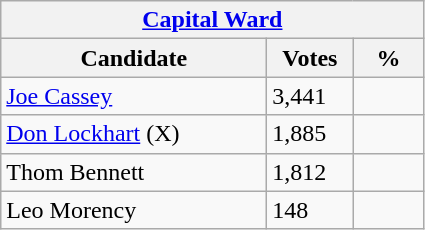<table class="wikitable">
<tr>
<th colspan="3"><a href='#'>Capital Ward</a></th>
</tr>
<tr>
<th style="width: 170px">Candidate</th>
<th style="width: 50px">Votes</th>
<th style="width: 40px">%</th>
</tr>
<tr>
<td><a href='#'>Joe Cassey</a></td>
<td>3,441</td>
<td></td>
</tr>
<tr>
<td><a href='#'>Don Lockhart</a> (X)</td>
<td>1,885</td>
<td></td>
</tr>
<tr>
<td>Thom Bennett</td>
<td>1,812</td>
<td></td>
</tr>
<tr>
<td>Leo Morency</td>
<td>148</td>
<td></td>
</tr>
</table>
